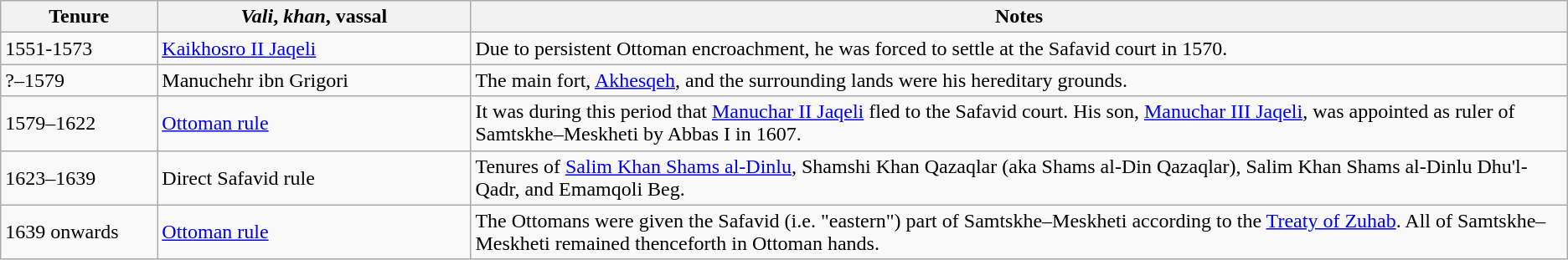<table class="wikitable">
<tr>
<th width="10%">Tenure</th>
<th width="20%"><em>Vali</em>, <em>khan</em>, vassal</th>
<th>Notes</th>
</tr>
<tr>
<td>1551-1573</td>
<td><a href='#'>Kaikhosro II Jaqeli</a></td>
<td>Due to persistent Ottoman encroachment, he was forced to settle at the Safavid court in 1570.</td>
</tr>
<tr>
<td>?–1579</td>
<td>Manuchehr ibn Grigori</td>
<td>The main fort, <a href='#'>Akhesqeh</a>, and the surrounding lands were his hereditary grounds.</td>
</tr>
<tr>
<td>1579–1622</td>
<td><a href='#'>Ottoman rule</a></td>
<td>It was during this period that <a href='#'>Manuchar II Jaqeli</a> fled to the Safavid court. His son, <a href='#'>Manuchar III Jaqeli</a>, was appointed as ruler of Samtskhe–Meskheti by Abbas I in 1607.</td>
</tr>
<tr>
<td>1623–1639</td>
<td>Direct Safavid rule</td>
<td>Tenures of <a href='#'>Salim Khan Shams al-Dinlu</a>, Shamshi Khan Qazaqlar (aka Shams al-Din Qazaqlar), Salim Khan Shams al-Dinlu Dhu'l-Qadr, and Emamqoli Beg.</td>
</tr>
<tr>
<td>1639 onwards</td>
<td><a href='#'>Ottoman rule</a></td>
<td>The Ottomans were given the Safavid (i.e. "eastern") part of Samtskhe–Meskheti according to the <a href='#'>Treaty of Zuhab</a>. All of Samtskhe–Meskheti remained thenceforth in Ottoman hands.</td>
</tr>
</table>
